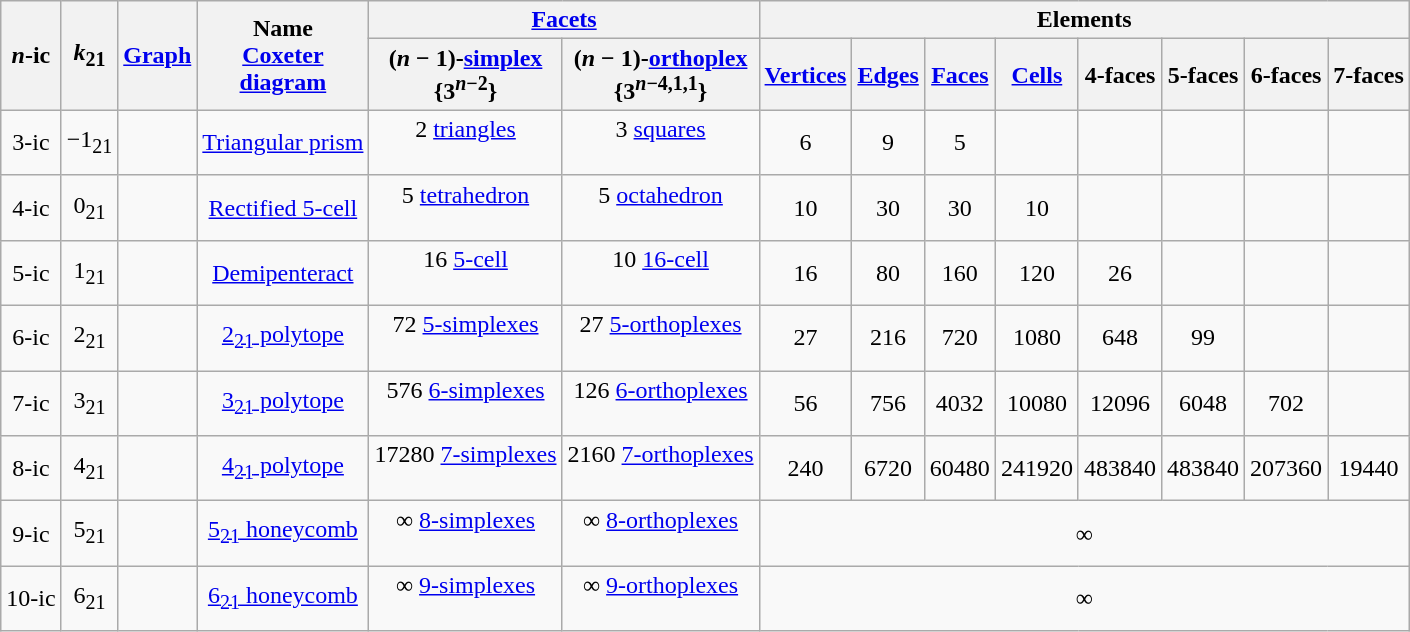<table class="wikitable">
<tr>
<th rowspan=2><em>n</em>-ic</th>
<th rowspan=2><em>k</em><sub>21</sub></th>
<th rowspan=2><a href='#'>Graph</a></th>
<th rowspan=2>Name<br><a href='#'>Coxeter<br>diagram</a></th>
<th colspan=2><a href='#'>Facets</a></th>
<th colspan=8>Elements</th>
</tr>
<tr>
<th>(<em>n</em> − 1)-<a href='#'>simplex</a><br>{3<sup><em>n</em>−2</sup>}</th>
<th>(<em>n</em> − 1)-<a href='#'>orthoplex</a><br>{3<sup><em>n</em>−4,1,1</sup>}</th>
<th><a href='#'>Vertices</a></th>
<th><a href='#'>Edges</a></th>
<th><a href='#'>Faces</a></th>
<th><a href='#'>Cells</a></th>
<th>4-faces</th>
<th>5-faces</th>
<th>6-faces</th>
<th>7-faces</th>
</tr>
<tr align=center>
<td>3-ic</td>
<td>−1<sub>21</sub></td>
<td></td>
<td><a href='#'>Triangular prism</a><br></td>
<td>2 <a href='#'>triangles</a><br><br></td>
<td>3 <a href='#'>squares</a><br><br></td>
<td>6</td>
<td>9</td>
<td>5</td>
<td> </td>
<td> </td>
<td> </td>
<td> </td>
<td> </td>
</tr>
<tr align=center>
<td>4-ic</td>
<td>0<sub>21</sub></td>
<td></td>
<td><a href='#'>Rectified 5-cell</a><br></td>
<td>5 <a href='#'>tetrahedron</a><br><br></td>
<td>5 <a href='#'>octahedron</a><br><br></td>
<td>10</td>
<td>30</td>
<td>30</td>
<td>10</td>
<td> </td>
<td> </td>
<td> </td>
<td> </td>
</tr>
<tr align=center>
<td>5-ic</td>
<td>1<sub>21</sub></td>
<td></td>
<td><a href='#'>Demipenteract</a><br></td>
<td>16 <a href='#'>5-cell</a><br><br></td>
<td>10 <a href='#'>16-cell</a><br> <br></td>
<td>16</td>
<td>80</td>
<td>160</td>
<td>120</td>
<td>26</td>
<td> </td>
<td> </td>
<td> </td>
</tr>
<tr align=center>
<td>6-ic</td>
<td>2<sub>21</sub></td>
<td></td>
<td><a href='#'>2<sub>21</sub> polytope</a><br></td>
<td>72 <a href='#'>5-simplexes</a><br><br></td>
<td>27 <a href='#'>5-orthoplexes</a><br><br></td>
<td>27</td>
<td>216</td>
<td>720</td>
<td>1080</td>
<td>648</td>
<td>99</td>
<td> </td>
<td> </td>
</tr>
<tr align=center>
<td>7-ic</td>
<td>3<sub>21</sub></td>
<td></td>
<td><a href='#'>3<sub>21</sub> polytope</a><br></td>
<td>576 <a href='#'>6-simplexes</a><br><br></td>
<td>126 <a href='#'>6-orthoplexes</a><br><br></td>
<td>56</td>
<td>756</td>
<td>4032</td>
<td>10080</td>
<td>12096</td>
<td>6048</td>
<td>702</td>
<td> </td>
</tr>
<tr align=center>
<td>8-ic</td>
<td>4<sub>21</sub></td>
<td></td>
<td><a href='#'>4<sub>21</sub> polytope</a><br></td>
<td>17280 <a href='#'>7-simplexes</a><br><br></td>
<td>2160 <a href='#'>7-orthoplexes</a><br><br></td>
<td>240</td>
<td>6720</td>
<td>60480</td>
<td>241920</td>
<td>483840</td>
<td>483840</td>
<td>207360</td>
<td>19440</td>
</tr>
<tr align=center>
<td>9-ic</td>
<td>5<sub>21</sub></td>
<td></td>
<td><a href='#'>5<sub>21</sub> honeycomb</a><br></td>
<td>∞ <a href='#'>8-simplexes</a><br><br></td>
<td>∞ <a href='#'>8-orthoplexes</a><br><br></td>
<td colspan=8>∞</td>
</tr>
<tr align=center>
<td>10-ic</td>
<td>6<sub>21</sub></td>
<td></td>
<td><a href='#'>6<sub>21</sub> honeycomb</a><br></td>
<td>∞ <a href='#'>9-simplexes</a><br><br></td>
<td>∞ <a href='#'>9-orthoplexes</a><br><br></td>
<td colspan=8>∞</td>
</tr>
</table>
